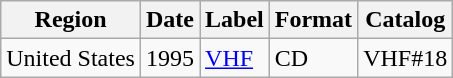<table class="wikitable">
<tr>
<th>Region</th>
<th>Date</th>
<th>Label</th>
<th>Format</th>
<th>Catalog</th>
</tr>
<tr>
<td>United States</td>
<td>1995</td>
<td><a href='#'>VHF</a></td>
<td>CD</td>
<td>VHF#18</td>
</tr>
</table>
